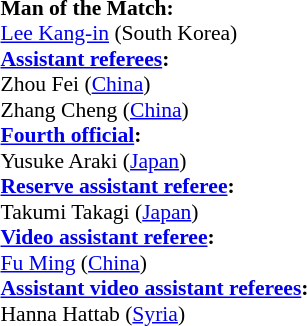<table style="width:100%; font-size:90%;">
<tr>
<td><br><strong>Man of the Match:</strong>
<br><a href='#'>Lee Kang-in</a> (South Korea)<br><strong><a href='#'>Assistant referees</a>:</strong>
<br>Zhou Fei (<a href='#'>China</a>)
<br>Zhang Cheng (<a href='#'>China</a>)
<br><strong><a href='#'>Fourth official</a>:</strong>
<br>Yusuke Araki (<a href='#'>Japan</a>)
<br><strong><a href='#'>Reserve assistant referee</a>:</strong>
<br>Takumi Takagi (<a href='#'>Japan</a>)
<br><strong><a href='#'>Video assistant referee</a>:</strong>
<br><a href='#'>Fu Ming</a> (<a href='#'>China</a>)
<br><strong><a href='#'>Assistant video assistant referees</a>:</strong>
<br>Hanna Hattab (<a href='#'>Syria</a>)</td>
</tr>
</table>
